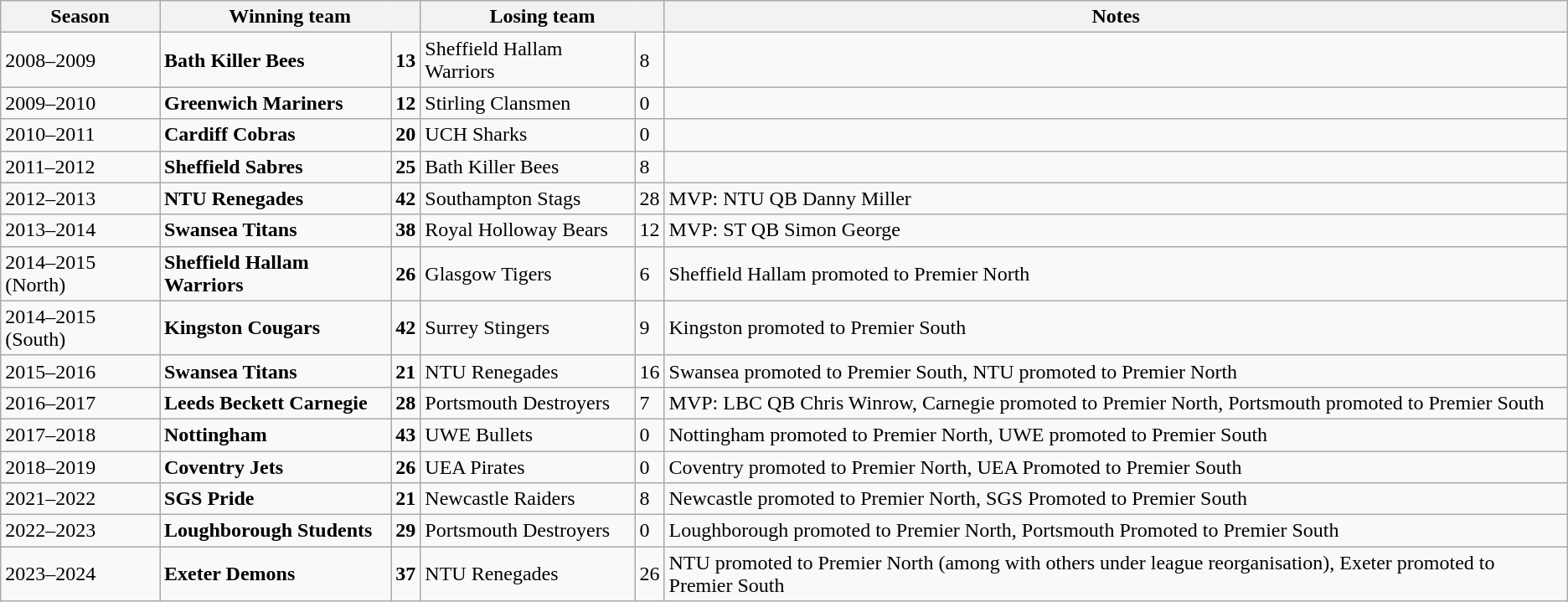<table class="wikitable">
<tr>
<th>Season</th>
<th colspan="2">Winning team</th>
<th colspan="2">Losing team</th>
<th>Notes</th>
</tr>
<tr>
<td>2008–2009</td>
<td><strong>Bath Killer Bees</strong></td>
<td><strong>13</strong></td>
<td>Sheffield Hallam Warriors</td>
<td>8</td>
<td></td>
</tr>
<tr>
<td>2009–2010</td>
<td><strong>Greenwich Mariners </strong></td>
<td><strong>12</strong></td>
<td>Stirling Clansmen</td>
<td>0</td>
<td></td>
</tr>
<tr>
<td>2010–2011</td>
<td><strong>Cardiff Cobras</strong></td>
<td><strong>20</strong></td>
<td>UCH Sharks</td>
<td>0</td>
<td></td>
</tr>
<tr>
<td>2011–2012</td>
<td><strong>Sheffield Sabres</strong></td>
<td><strong>25</strong></td>
<td>Bath Killer Bees</td>
<td>8</td>
<td></td>
</tr>
<tr>
<td>2012–2013</td>
<td><strong>NTU Renegades</strong></td>
<td><strong>42</strong></td>
<td>Southampton Stags</td>
<td>28</td>
<td>MVP: NTU QB Danny Miller</td>
</tr>
<tr>
<td>2013–2014</td>
<td><strong>Swansea Titans</strong></td>
<td><strong>38</strong></td>
<td>Royal Holloway Bears</td>
<td>12</td>
<td>MVP: ST QB Simon George</td>
</tr>
<tr>
<td>2014–2015 (North)</td>
<td><strong>Sheffield Hallam Warriors</strong></td>
<td><strong>26</strong></td>
<td>Glasgow Tigers</td>
<td>6</td>
<td>Sheffield Hallam promoted to Premier North</td>
</tr>
<tr>
<td>2014–2015 (South)</td>
<td><strong>Kingston Cougars</strong></td>
<td><strong>42</strong></td>
<td>Surrey Stingers</td>
<td>9</td>
<td>Kingston promoted to Premier South</td>
</tr>
<tr>
<td>2015–2016</td>
<td><strong>Swansea Titans</strong></td>
<td><strong>21</strong></td>
<td>NTU Renegades</td>
<td>16</td>
<td>Swansea promoted to Premier South, NTU promoted to Premier North</td>
</tr>
<tr>
<td>2016–2017</td>
<td><strong>Leeds Beckett Carnegie</strong></td>
<td><strong>28</strong></td>
<td>Portsmouth Destroyers</td>
<td>7</td>
<td>MVP: LBC QB Chris Winrow, Carnegie promoted to Premier North, Portsmouth promoted to Premier South</td>
</tr>
<tr>
<td>2017–2018</td>
<td><strong>Nottingham</strong></td>
<td><strong>43</strong></td>
<td>UWE Bullets</td>
<td>0</td>
<td>Nottingham promoted to Premier North, UWE promoted to Premier South</td>
</tr>
<tr>
<td>2018–2019</td>
<td><strong>Coventry Jets</strong></td>
<td><strong>26</strong></td>
<td>UEA Pirates</td>
<td>0</td>
<td>Coventry promoted to Premier North, UEA Promoted to Premier South</td>
</tr>
<tr>
<td>2021–2022</td>
<td><strong>SGS Pride</strong></td>
<td><strong>21</strong></td>
<td>Newcastle Raiders</td>
<td>8</td>
<td>Newcastle promoted to Premier North, SGS Promoted to Premier South</td>
</tr>
<tr>
<td>2022–2023</td>
<td><strong>Loughborough Students</strong></td>
<td><strong>29</strong></td>
<td>Portsmouth Destroyers</td>
<td>0</td>
<td>Loughborough promoted to Premier North, Portsmouth Promoted to Premier South</td>
</tr>
<tr>
<td>2023–2024</td>
<td><strong>Exeter Demons</strong></td>
<td><strong>37</strong></td>
<td>NTU Renegades</td>
<td>26</td>
<td>NTU promoted to Premier North (among with others under league reorganisation), Exeter promoted to Premier South</td>
</tr>
</table>
